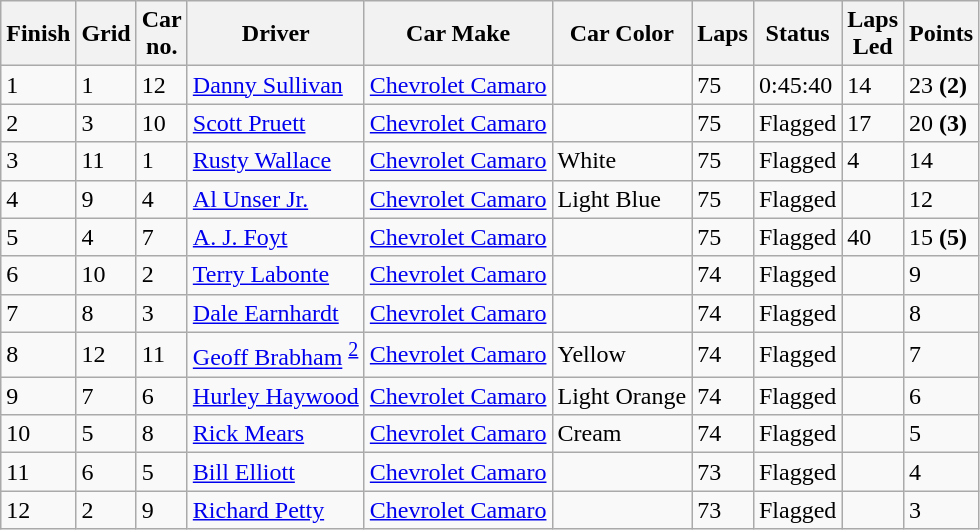<table class="wikitable">
<tr>
<th>Finish</th>
<th>Grid</th>
<th>Car<br>no.</th>
<th>Driver</th>
<th>Car Make</th>
<th>Car Color</th>
<th>Laps</th>
<th>Status</th>
<th>Laps<br>Led</th>
<th>Points</th>
</tr>
<tr>
<td>1</td>
<td>1</td>
<td>12</td>
<td> <a href='#'>Danny Sullivan</a></td>
<td><a href='#'>Chevrolet Camaro</a></td>
<td><div></div></td>
<td>75</td>
<td>0:45:40</td>
<td>14</td>
<td>23 <strong>(2)</strong></td>
</tr>
<tr>
<td>2</td>
<td>3</td>
<td>10</td>
<td> <a href='#'>Scott Pruett</a></td>
<td><a href='#'>Chevrolet Camaro</a></td>
<td><div></div></td>
<td>75</td>
<td>Flagged</td>
<td>17</td>
<td>20 <strong>(3)</strong></td>
</tr>
<tr>
<td>3</td>
<td>11</td>
<td>1</td>
<td> <a href='#'>Rusty Wallace</a></td>
<td><a href='#'>Chevrolet Camaro</a></td>
<td><div> White</div></td>
<td>75</td>
<td>Flagged</td>
<td>4</td>
<td>14</td>
</tr>
<tr>
<td>4</td>
<td>9</td>
<td>4</td>
<td> <a href='#'>Al Unser Jr.</a></td>
<td><a href='#'>Chevrolet Camaro</a></td>
<td><div> Light Blue</div></td>
<td>75</td>
<td>Flagged</td>
<td></td>
<td>12</td>
</tr>
<tr>
<td>5</td>
<td>4</td>
<td>7</td>
<td> <a href='#'>A. J. Foyt</a></td>
<td><a href='#'>Chevrolet Camaro</a></td>
<td><div></div></td>
<td>75</td>
<td>Flagged</td>
<td>40</td>
<td>15 <strong>(5)</strong></td>
</tr>
<tr>
<td>6</td>
<td>10</td>
<td>2</td>
<td> <a href='#'>Terry Labonte</a></td>
<td><a href='#'>Chevrolet Camaro</a></td>
<td><div></div></td>
<td>74</td>
<td>Flagged</td>
<td></td>
<td>9</td>
</tr>
<tr>
<td>7</td>
<td>8</td>
<td>3</td>
<td> <a href='#'>Dale Earnhardt</a></td>
<td><a href='#'>Chevrolet Camaro</a></td>
<td><div></div></td>
<td>74</td>
<td>Flagged</td>
<td></td>
<td>8</td>
</tr>
<tr>
<td>8</td>
<td>12</td>
<td>11</td>
<td> <a href='#'>Geoff Brabham</a> <sup><a href='#'>2</a></sup></td>
<td><a href='#'>Chevrolet Camaro</a></td>
<td><div> Yellow</div></td>
<td>74</td>
<td>Flagged</td>
<td></td>
<td>7</td>
</tr>
<tr>
<td>9</td>
<td>7</td>
<td>6</td>
<td> <a href='#'>Hurley Haywood</a></td>
<td><a href='#'>Chevrolet Camaro</a></td>
<td><div> Light Orange</div></td>
<td>74</td>
<td>Flagged</td>
<td></td>
<td>6</td>
</tr>
<tr>
<td>10</td>
<td>5</td>
<td>8</td>
<td> <a href='#'>Rick Mears</a></td>
<td><a href='#'>Chevrolet Camaro</a></td>
<td><div> Cream</div></td>
<td>74</td>
<td>Flagged</td>
<td></td>
<td>5</td>
</tr>
<tr>
<td>11</td>
<td>6</td>
<td>5</td>
<td> <a href='#'>Bill Elliott</a></td>
<td><a href='#'>Chevrolet Camaro</a></td>
<td><div></div></td>
<td>73</td>
<td>Flagged</td>
<td></td>
<td>4</td>
</tr>
<tr>
<td>12</td>
<td>2</td>
<td>9</td>
<td> <a href='#'>Richard Petty</a></td>
<td><a href='#'>Chevrolet Camaro</a></td>
<td><div></div></td>
<td>73</td>
<td>Flagged</td>
<td></td>
<td>3</td>
</tr>
</table>
